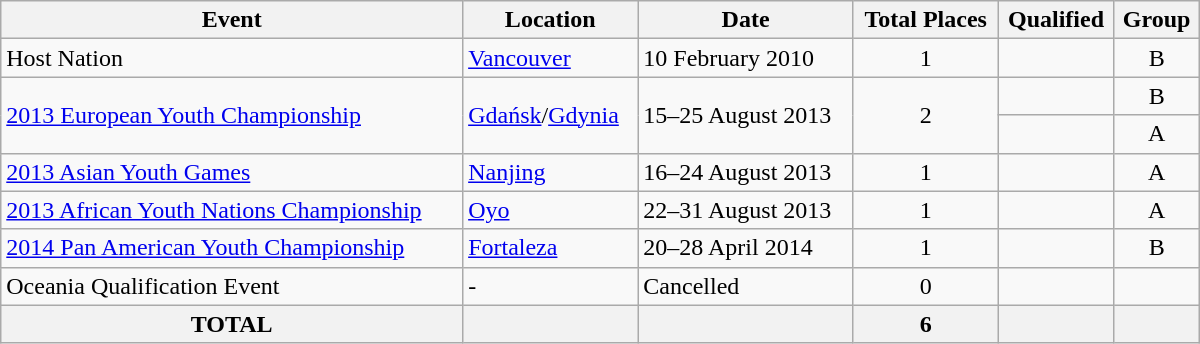<table class="wikitable" width=800>
<tr>
<th>Event</th>
<th>Location</th>
<th>Date</th>
<th>Total Places</th>
<th>Qualified</th>
<th>Group</th>
</tr>
<tr>
<td>Host Nation</td>
<td> <a href='#'>Vancouver</a></td>
<td>10 February 2010</td>
<td align="center">1</td>
<td></td>
<td align=center>B</td>
</tr>
<tr>
<td rowspan=2><a href='#'>2013 European Youth Championship</a></td>
<td rowspan=2> <a href='#'>Gdańsk</a>/<a href='#'>Gdynia</a></td>
<td rowspan=2>15–25 August 2013</td>
<td rowspan=2 align="center">2</td>
<td></td>
<td align=center>B</td>
</tr>
<tr>
<td></td>
<td align=center>A</td>
</tr>
<tr>
<td><a href='#'>2013 Asian Youth Games</a></td>
<td> <a href='#'>Nanjing</a></td>
<td>16–24 August 2013</td>
<td align="center">1</td>
<td></td>
<td align=center>A</td>
</tr>
<tr>
<td><a href='#'>2013 African Youth Nations Championship</a></td>
<td> <a href='#'>Oyo</a></td>
<td>22–31 August 2013</td>
<td align="center">1</td>
<td></td>
<td align=center>A</td>
</tr>
<tr>
<td><a href='#'>2014 Pan American Youth Championship</a></td>
<td> <a href='#'>Fortaleza</a></td>
<td>20–28 April 2014</td>
<td align="center">1</td>
<td></td>
<td align=center>B</td>
</tr>
<tr>
<td>Oceania Qualification Event</td>
<td>-</td>
<td>Cancelled</td>
<td align="center">0</td>
<td></td>
<td></td>
</tr>
<tr>
<th>TOTAL</th>
<th></th>
<th></th>
<th>6</th>
<th></th>
<th></th>
</tr>
</table>
